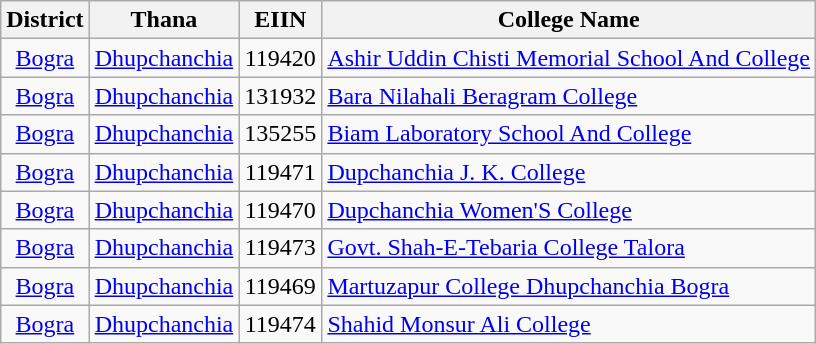<table class="wikitable">
<tr>
<th>District</th>
<th>Thana</th>
<th>EIIN</th>
<th>College Name</th>
</tr>
<tr>
<td style="text-align: center;"><a href='#'>Bogra</a></td>
<td style="text-align: center;"><a href='#'>Dhupchanchia</a></td>
<td style="text-align: center;">119420</td>
<td><a href='#'>Ashir Uddin Chisti Memorial School And College</a></td>
</tr>
<tr>
<td style="text-align: center;"><a href='#'>Bogra</a></td>
<td style="text-align: center;"><a href='#'>Dhupchanchia</a></td>
<td style="text-align: center;">131932</td>
<td><a href='#'>Bara Nilahali Beragram College</a></td>
</tr>
<tr>
<td style="text-align: center;"><a href='#'>Bogra</a></td>
<td style="text-align: center;"><a href='#'>Dhupchanchia</a></td>
<td style="text-align: center;">135255</td>
<td><a href='#'>Biam Laboratory School And College</a></td>
</tr>
<tr>
<td style="text-align: center;"><a href='#'>Bogra</a></td>
<td style="text-align: center;"><a href='#'>Dhupchanchia</a></td>
<td style="text-align: center;">119471</td>
<td><a href='#'>Dupchanchia J. K. College</a></td>
</tr>
<tr>
<td style="text-align: center;"><a href='#'>Bogra</a></td>
<td style="text-align: center;"><a href='#'>Dhupchanchia</a></td>
<td style="text-align: center;">119470</td>
<td><a href='#'>Dupchanchia Women'S College</a></td>
</tr>
<tr>
<td style="text-align: center;"><a href='#'>Bogra</a></td>
<td style="text-align: center;"><a href='#'>Dhupchanchia</a></td>
<td style="text-align: center;">119473</td>
<td><a href='#'>Govt. Shah-E-Tebaria College Talora</a></td>
</tr>
<tr>
<td style="text-align: center;"><a href='#'>Bogra</a></td>
<td style="text-align: center;"><a href='#'>Dhupchanchia</a></td>
<td style="text-align: center;">119469</td>
<td><a href='#'>Martuzapur College Dhupchanchia Bogra</a></td>
</tr>
<tr>
<td style="text-align: center;"><a href='#'>Bogra</a></td>
<td style="text-align: center;"><a href='#'>Dhupchanchia</a></td>
<td style="text-align: center;">119474</td>
<td><a href='#'>Shahid Monsur Ali College</a></td>
</tr>
</table>
